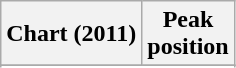<table class="wikitable sortable plainrowheaders" style="text-align:center">
<tr>
<th scope="col">Chart (2011)</th>
<th scope="col">Peak<br>position</th>
</tr>
<tr>
</tr>
<tr>
</tr>
<tr>
</tr>
<tr>
</tr>
</table>
